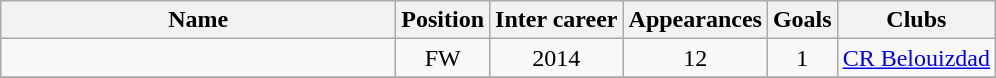<table class="wikitable sortable" style="text-align: center;">
<tr>
<th style="width:16em">Name</th>
<th>Position</th>
<th>Inter career</th>
<th>Appearances</th>
<th>Goals</th>
<th>Clubs</th>
</tr>
<tr>
<td align="left"></td>
<td>FW</td>
<td>2014</td>
<td>12</td>
<td>1</td>
<td><a href='#'>CR Belouizdad</a></td>
</tr>
<tr>
</tr>
</table>
